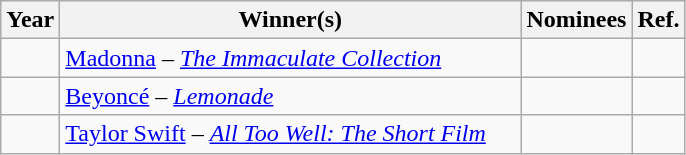<table class="wikitable sortable">
<tr>
<th scope="col" style="width:5px;">Year</th>
<th scope="col" style="width:300px;">Winner(s)</th>
<th scope="col" class="unsortable">Nominees</th>
<th scope="col" class="unsortable">Ref.</th>
</tr>
<tr>
<td align="center"></td>
<td><a href='#'>Madonna</a> – <em><a href='#'>The Immaculate Collection</a></em></td>
<td></td>
<td align="center"></td>
</tr>
<tr>
<td align="center"></td>
<td><a href='#'>Beyoncé</a> – <em><a href='#'>Lemonade</a></em></td>
<td></td>
<td align="center"></td>
</tr>
<tr>
<td align="center"></td>
<td><a href='#'>Taylor Swift</a> – <em><a href='#'>All Too Well: The Short Film</a></em></td>
<td></td>
<td align="center"></td>
</tr>
</table>
